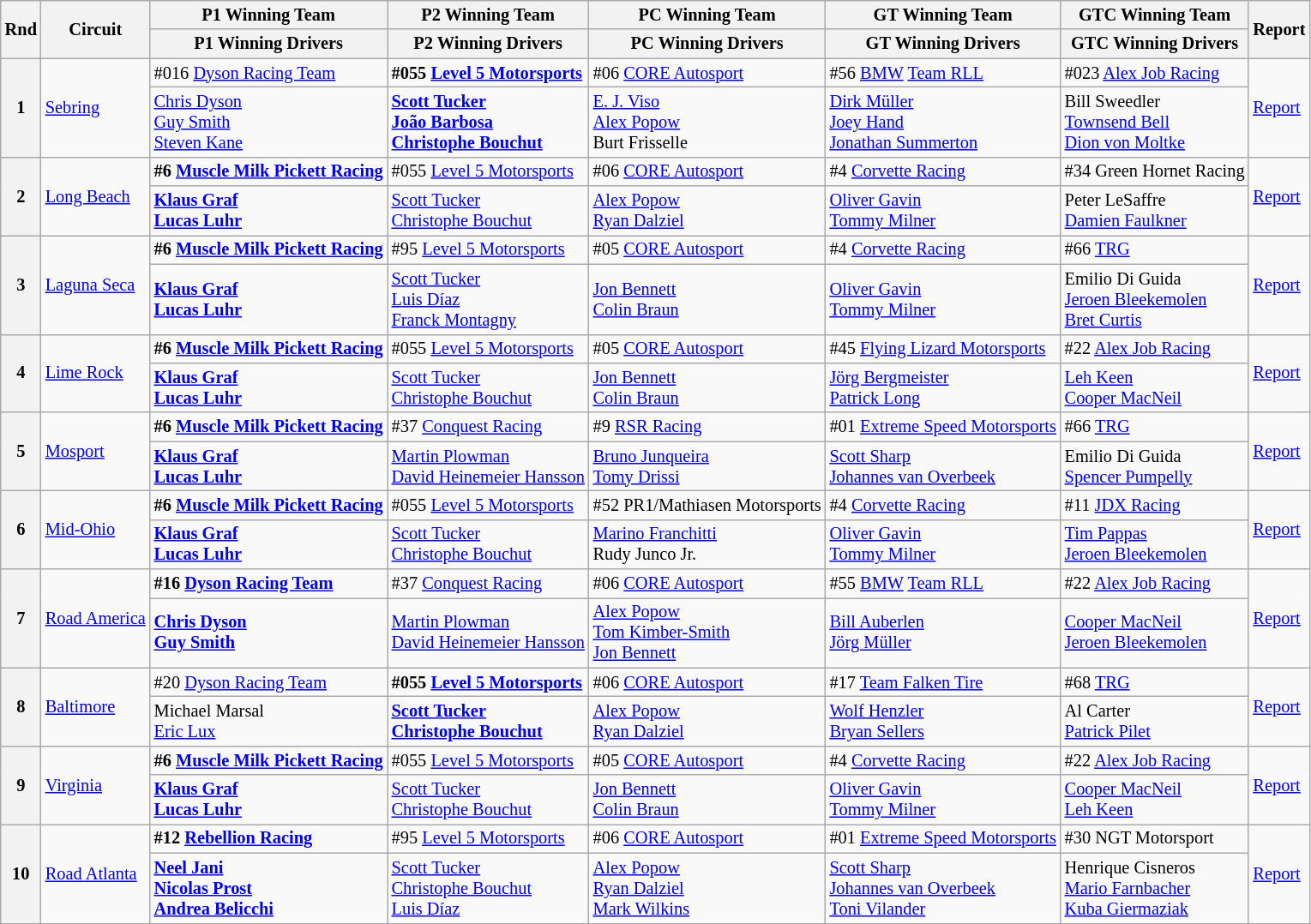<table class="wikitable" style="font-size: 85%;">
<tr>
<th rowspan=2>Rnd</th>
<th rowspan=2>Circuit</th>
<th>P1 Winning Team</th>
<th>P2 Winning Team</th>
<th>PC Winning Team</th>
<th>GT Winning Team</th>
<th>GTC Winning Team</th>
<th rowspan=2>Report</th>
</tr>
<tr>
<th>P1 Winning Drivers</th>
<th>P2 Winning Drivers</th>
<th>PC Winning Drivers</th>
<th>GT Winning Drivers</th>
<th>GTC Winning Drivers</th>
</tr>
<tr>
<th rowspan=2>1</th>
<td rowspan=2><a href='#'>Sebring</a></td>
<td> #016 <a href='#'>Dyson Racing Team</a></td>
<td><strong> #055 <a href='#'>Level 5 Motorsports</a></strong></td>
<td> #06 <a href='#'>CORE Autosport</a></td>
<td> #56 <a href='#'>BMW</a> <a href='#'>Team RLL</a></td>
<td> #023 <a href='#'>Alex Job Racing</a></td>
<td rowspan=2><a href='#'>Report</a></td>
</tr>
<tr>
<td> <a href='#'>Chris Dyson</a><br> <a href='#'>Guy Smith</a><br> <a href='#'>Steven Kane</a></td>
<td><strong> <a href='#'>Scott Tucker</a><br> <a href='#'>João Barbosa</a><br> <a href='#'>Christophe Bouchut</a></strong></td>
<td> <a href='#'>E. J. Viso</a><br> <a href='#'>Alex Popow</a><br> Burt Frisselle</td>
<td> <a href='#'>Dirk Müller</a><br> <a href='#'>Joey Hand</a><br> <a href='#'>Jonathan Summerton</a></td>
<td> Bill Sweedler<br> <a href='#'>Townsend Bell</a><br> <a href='#'>Dion von Moltke</a></td>
</tr>
<tr>
<th rowspan=2>2</th>
<td rowspan=2><a href='#'>Long Beach</a></td>
<td><strong> #6 <a href='#'>Muscle Milk Pickett Racing</a></strong></td>
<td> #055 <a href='#'>Level 5 Motorsports</a></td>
<td> #06 <a href='#'>CORE Autosport</a></td>
<td> #4 <a href='#'>Corvette Racing</a></td>
<td> #34 Green Hornet Racing</td>
<td rowspan=2><a href='#'>Report</a></td>
</tr>
<tr>
<td><strong> <a href='#'>Klaus Graf</a><br> <a href='#'>Lucas Luhr</a></strong></td>
<td> <a href='#'>Scott Tucker</a><br> <a href='#'>Christophe Bouchut</a></td>
<td> <a href='#'>Alex Popow</a><br> <a href='#'>Ryan Dalziel</a></td>
<td> <a href='#'>Oliver Gavin</a><br> <a href='#'>Tommy Milner</a></td>
<td> Peter LeSaffre<br> <a href='#'>Damien Faulkner</a></td>
</tr>
<tr>
<th rowspan=2>3</th>
<td rowspan=2><a href='#'>Laguna Seca</a></td>
<td><strong> #6 <a href='#'>Muscle Milk Pickett Racing</a></strong></td>
<td> #95 <a href='#'>Level 5 Motorsports</a></td>
<td> #05 <a href='#'>CORE Autosport</a></td>
<td> #4 <a href='#'>Corvette Racing</a></td>
<td> #66 <a href='#'>TRG</a></td>
<td rowspan=2><a href='#'>Report</a></td>
</tr>
<tr>
<td><strong> <a href='#'>Klaus Graf</a><br> <a href='#'>Lucas Luhr</a></strong></td>
<td> <a href='#'>Scott Tucker</a><br> <a href='#'>Luis Díaz</a><br> <a href='#'>Franck Montagny</a></td>
<td> <a href='#'>Jon Bennett</a><br> <a href='#'>Colin Braun</a></td>
<td> <a href='#'>Oliver Gavin</a><br> <a href='#'>Tommy Milner</a></td>
<td> Emilio Di Guida<br> <a href='#'>Jeroen Bleekemolen</a><br> <a href='#'>Bret Curtis</a></td>
</tr>
<tr>
<th rowspan=2>4</th>
<td rowspan=2><a href='#'>Lime Rock</a></td>
<td><strong> #6 <a href='#'>Muscle Milk Pickett Racing</a></strong></td>
<td> #055 <a href='#'>Level 5 Motorsports</a></td>
<td> #05 <a href='#'>CORE Autosport</a></td>
<td> #45 <a href='#'>Flying Lizard Motorsports</a></td>
<td> #22 <a href='#'>Alex Job Racing</a></td>
<td rowspan=2><a href='#'>Report</a></td>
</tr>
<tr>
<td><strong> <a href='#'>Klaus Graf</a><br> <a href='#'>Lucas Luhr</a></strong></td>
<td> <a href='#'>Scott Tucker</a><br> <a href='#'>Christophe Bouchut</a></td>
<td> <a href='#'>Jon Bennett</a><br> <a href='#'>Colin Braun</a></td>
<td> <a href='#'>Jörg Bergmeister</a><br> <a href='#'>Patrick Long</a></td>
<td> <a href='#'>Leh Keen</a><br> <a href='#'>Cooper MacNeil</a></td>
</tr>
<tr>
<th rowspan=2>5</th>
<td rowspan=2><a href='#'>Mosport</a></td>
<td><strong> #6 <a href='#'>Muscle Milk Pickett Racing</a></strong></td>
<td> #37 <a href='#'>Conquest Racing</a></td>
<td> #9 <a href='#'>RSR Racing</a></td>
<td> #01 <a href='#'>Extreme Speed Motorsports</a></td>
<td> #66 <a href='#'>TRG</a></td>
<td rowspan=2><a href='#'>Report</a></td>
</tr>
<tr>
<td><strong> <a href='#'>Klaus Graf</a><br> <a href='#'>Lucas Luhr</a></strong></td>
<td> <a href='#'>Martin Plowman</a><br> <a href='#'>David Heinemeier Hansson</a></td>
<td> <a href='#'>Bruno Junqueira</a><br> <a href='#'>Tomy Drissi</a></td>
<td> <a href='#'>Scott Sharp</a><br> <a href='#'>Johannes van Overbeek</a></td>
<td> Emilio Di Guida<br> <a href='#'>Spencer Pumpelly</a></td>
</tr>
<tr>
<th rowspan=2>6</th>
<td rowspan=2><a href='#'>Mid-Ohio</a></td>
<td><strong> #6 <a href='#'>Muscle Milk Pickett Racing</a></strong></td>
<td> #055 <a href='#'>Level 5 Motorsports</a></td>
<td> #52 PR1/Mathiasen Motorsports</td>
<td> #4 <a href='#'>Corvette Racing</a></td>
<td> #11 <a href='#'>JDX Racing</a></td>
<td rowspan=2><a href='#'>Report</a></td>
</tr>
<tr>
<td><strong> <a href='#'>Klaus Graf</a><br> <a href='#'>Lucas Luhr</a></strong></td>
<td> <a href='#'>Scott Tucker</a><br> <a href='#'>Christophe Bouchut</a></td>
<td> <a href='#'>Marino Franchitti</a><br> Rudy Junco Jr.</td>
<td> <a href='#'>Oliver Gavin</a><br> <a href='#'>Tommy Milner</a></td>
<td> <a href='#'>Tim Pappas</a><br> <a href='#'>Jeroen Bleekemolen</a></td>
</tr>
<tr>
<th rowspan=2>7</th>
<td rowspan=2><a href='#'>Road America</a></td>
<td><strong> #16 <a href='#'>Dyson Racing Team</a></strong></td>
<td> #37 <a href='#'>Conquest Racing</a></td>
<td> #06 <a href='#'>CORE Autosport</a></td>
<td> #55 <a href='#'>BMW</a> <a href='#'>Team RLL</a></td>
<td> #22 <a href='#'>Alex Job Racing</a></td>
<td rowspan=2><a href='#'>Report</a></td>
</tr>
<tr>
<td><strong> <a href='#'>Chris Dyson</a><br> <a href='#'>Guy Smith</a></strong></td>
<td> <a href='#'>Martin Plowman</a><br> <a href='#'>David Heinemeier Hansson</a></td>
<td> <a href='#'>Alex Popow</a><br> <a href='#'>Tom Kimber-Smith</a><br> <a href='#'>Jon Bennett</a></td>
<td> <a href='#'>Bill Auberlen</a><br> <a href='#'>Jörg Müller</a></td>
<td> <a href='#'>Cooper MacNeil</a><br> <a href='#'>Jeroen Bleekemolen</a></td>
</tr>
<tr>
<th rowspan=2>8</th>
<td rowspan=2><a href='#'>Baltimore</a></td>
<td> #20 <a href='#'>Dyson Racing Team</a></td>
<td><strong> #055 <a href='#'>Level 5 Motorsports</a></strong></td>
<td> #06 <a href='#'>CORE Autosport</a></td>
<td> #17 <a href='#'>Team Falken Tire</a></td>
<td> #68 <a href='#'>TRG</a></td>
<td rowspan=2><a href='#'>Report</a></td>
</tr>
<tr>
<td> Michael Marsal<br> <a href='#'>Eric Lux</a></td>
<td><strong> <a href='#'>Scott Tucker</a><br> <a href='#'>Christophe Bouchut</a></strong></td>
<td> <a href='#'>Alex Popow</a><br> <a href='#'>Ryan Dalziel</a></td>
<td> <a href='#'>Wolf Henzler</a><br> <a href='#'>Bryan Sellers</a></td>
<td> Al Carter<br> <a href='#'>Patrick Pilet</a></td>
</tr>
<tr>
<th rowspan=2>9</th>
<td rowspan=2><a href='#'>Virginia</a></td>
<td><strong> #6 <a href='#'>Muscle Milk Pickett Racing</a></strong></td>
<td> #055 <a href='#'>Level 5 Motorsports</a></td>
<td> #05 <a href='#'>CORE Autosport</a></td>
<td> #4 <a href='#'>Corvette Racing</a></td>
<td> #22 <a href='#'>Alex Job Racing</a></td>
<td rowspan=2><a href='#'>Report</a></td>
</tr>
<tr>
<td><strong> <a href='#'>Klaus Graf</a><br> <a href='#'>Lucas Luhr</a></strong></td>
<td> <a href='#'>Scott Tucker</a><br> <a href='#'>Christophe Bouchut</a></td>
<td> <a href='#'>Jon Bennett</a><br> <a href='#'>Colin Braun</a></td>
<td> <a href='#'>Oliver Gavin</a><br> <a href='#'>Tommy Milner</a></td>
<td> <a href='#'>Cooper MacNeil</a><br> <a href='#'>Leh Keen</a></td>
</tr>
<tr>
<th rowspan=2>10</th>
<td rowspan=2><a href='#'>Road Atlanta</a></td>
<td><strong> #12 <a href='#'>Rebellion Racing</a></strong></td>
<td> #95 <a href='#'>Level 5 Motorsports</a></td>
<td> #06 <a href='#'>CORE Autosport</a></td>
<td> #01 <a href='#'>Extreme Speed Motorsports</a></td>
<td> #30 NGT Motorsport</td>
<td rowspan=2><a href='#'>Report</a></td>
</tr>
<tr>
<td><strong> <a href='#'>Neel Jani</a><br> <a href='#'>Nicolas Prost</a><br> <a href='#'>Andrea Belicchi</a></strong></td>
<td> <a href='#'>Scott Tucker</a><br> <a href='#'>Christophe Bouchut</a><br> <a href='#'>Luis Díaz</a></td>
<td> <a href='#'>Alex Popow</a><br> <a href='#'>Ryan Dalziel</a><br> <a href='#'>Mark Wilkins</a></td>
<td> <a href='#'>Scott Sharp</a><br> <a href='#'>Johannes van Overbeek</a><br> <a href='#'>Toni Vilander</a></td>
<td> Henrique Cisneros<br> <a href='#'>Mario Farnbacher</a><br> <a href='#'>Kuba Giermaziak</a></td>
</tr>
<tr>
</tr>
</table>
